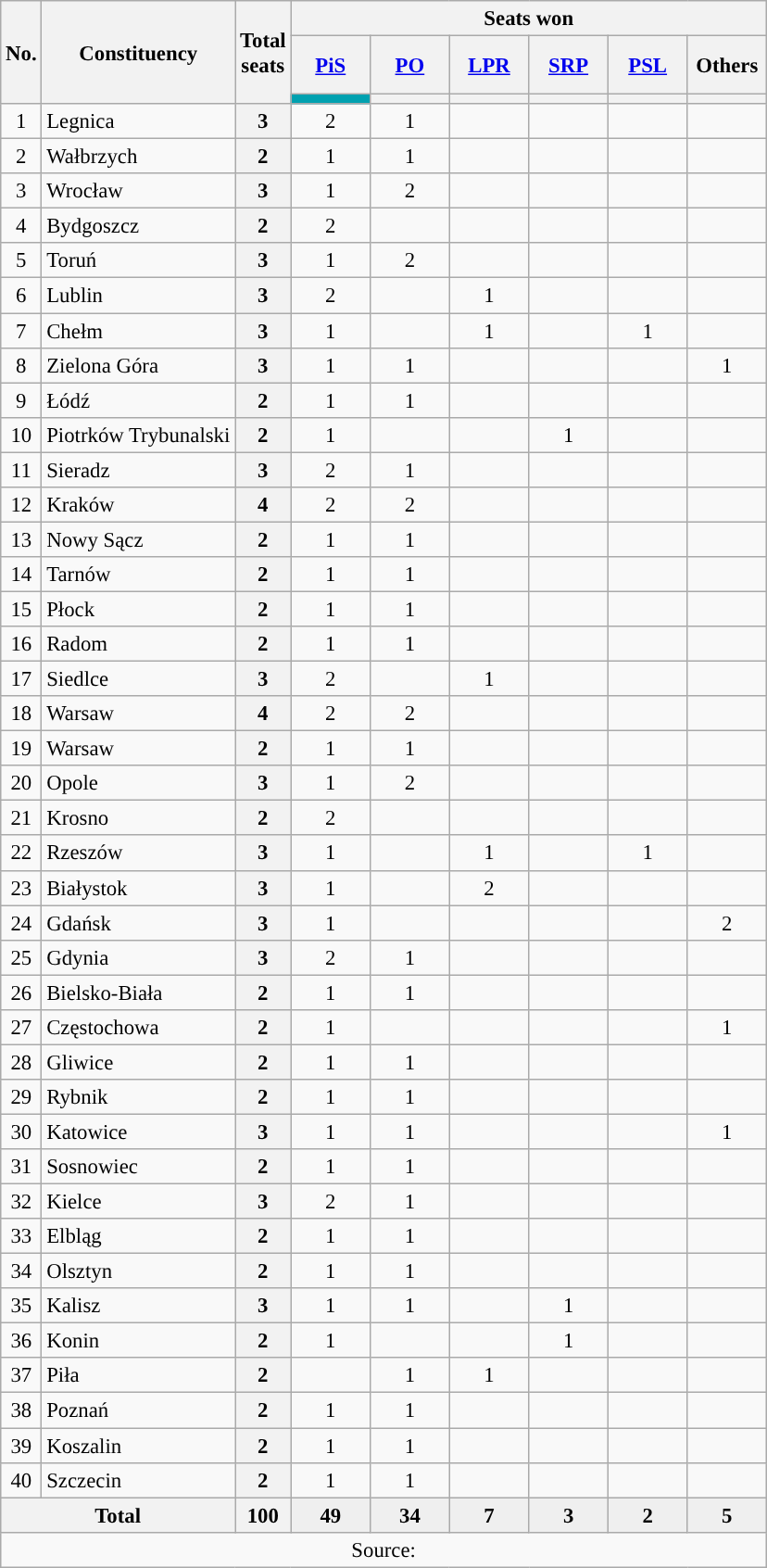<table class="wikitable" style="text-align:center; font-size:95%">
<tr>
<th rowspan="3">No.</th>
<th rowspan="3">Constituency</th>
<th rowspan="3" style="width:25px;">Total seats</th>
<th colspan="6">Seats won</th>
</tr>
<tr style="height:42px; text-align:center; background-color:#E9E9E9;">
<th style="width:50px;"><a href='#'>PiS</a></th>
<th style="width:50px;"><a href='#'>PO</a></th>
<th style="width:50px;"><a href='#'>LPR</a></th>
<th style="width:50px;"><a href='#'>SRP</a></th>
<th style="width:50px;"><a href='#'>PSL</a></th>
<th style="width:50px;">Others</th>
</tr>
<tr>
<th style="background:#00a1b0;"></th>
<th style="background:"></th>
<th style="background:"></th>
<th style="background:"></th>
<th style="background:"></th>
<th style="background:"></th>
</tr>
<tr>
<td>1</td>
<td align="left">Legnica</td>
<th>3</th>
<td>2</td>
<td>1</td>
<td></td>
<td></td>
<td></td>
<td></td>
</tr>
<tr>
<td>2</td>
<td align="left">Wałbrzych</td>
<th>2</th>
<td>1</td>
<td>1</td>
<td></td>
<td></td>
<td></td>
<td></td>
</tr>
<tr>
<td>3</td>
<td align="left">Wrocław</td>
<th>3</th>
<td>1</td>
<td>2</td>
<td></td>
<td></td>
<td></td>
<td></td>
</tr>
<tr>
<td>4</td>
<td align="left">Bydgoszcz</td>
<th>2</th>
<td>2</td>
<td></td>
<td></td>
<td></td>
<td></td>
<td></td>
</tr>
<tr>
<td>5</td>
<td align="left">Toruń</td>
<th>3</th>
<td>1</td>
<td>2</td>
<td></td>
<td></td>
<td></td>
<td></td>
</tr>
<tr>
<td>6</td>
<td align="left">Lublin</td>
<th>3</th>
<td>2</td>
<td></td>
<td>1</td>
<td></td>
<td></td>
<td></td>
</tr>
<tr>
<td>7</td>
<td align="left">Chełm</td>
<th>3</th>
<td>1</td>
<td></td>
<td>1</td>
<td></td>
<td>1</td>
<td></td>
</tr>
<tr>
<td>8</td>
<td align="left">Zielona Góra</td>
<th>3</th>
<td>1</td>
<td>1</td>
<td></td>
<td></td>
<td></td>
<td>1</td>
</tr>
<tr>
<td>9</td>
<td align="left">Łódź</td>
<th>2</th>
<td>1</td>
<td>1</td>
<td></td>
<td></td>
<td></td>
<td></td>
</tr>
<tr>
<td>10</td>
<td align="left">Piotrków Trybunalski</td>
<th>2</th>
<td>1</td>
<td></td>
<td></td>
<td>1</td>
<td></td>
<td></td>
</tr>
<tr>
<td>11</td>
<td align="left">Sieradz</td>
<th>3</th>
<td>2</td>
<td>1</td>
<td></td>
<td></td>
<td></td>
<td></td>
</tr>
<tr>
<td>12</td>
<td align="left">Kraków</td>
<th>4</th>
<td>2</td>
<td>2</td>
<td></td>
<td></td>
<td></td>
<td></td>
</tr>
<tr>
<td>13</td>
<td align="left">Nowy Sącz</td>
<th>2</th>
<td>1</td>
<td>1</td>
<td></td>
<td></td>
<td></td>
<td></td>
</tr>
<tr>
<td>14</td>
<td align="left">Tarnów</td>
<th>2</th>
<td>1</td>
<td>1</td>
<td></td>
<td></td>
<td></td>
<td></td>
</tr>
<tr>
<td>15</td>
<td align="left">Płock</td>
<th>2</th>
<td>1</td>
<td>1</td>
<td></td>
<td></td>
<td></td>
<td></td>
</tr>
<tr>
<td>16</td>
<td align="left">Radom</td>
<th>2</th>
<td>1</td>
<td>1</td>
<td></td>
<td></td>
<td></td>
<td></td>
</tr>
<tr>
<td>17</td>
<td align="left">Siedlce</td>
<th>3</th>
<td>2</td>
<td></td>
<td>1</td>
<td></td>
<td></td>
<td></td>
</tr>
<tr>
<td>18</td>
<td align="left">Warsaw</td>
<th>4</th>
<td>2</td>
<td>2</td>
<td></td>
<td></td>
<td></td>
<td></td>
</tr>
<tr>
<td>19</td>
<td align="left">Warsaw</td>
<th>2</th>
<td>1</td>
<td>1</td>
<td></td>
<td></td>
<td></td>
<td></td>
</tr>
<tr>
<td>20</td>
<td align="left">Opole</td>
<th>3</th>
<td>1</td>
<td>2</td>
<td></td>
<td></td>
<td></td>
<td></td>
</tr>
<tr>
<td>21</td>
<td align="left">Krosno</td>
<th>2</th>
<td>2</td>
<td></td>
<td></td>
<td></td>
<td></td>
<td></td>
</tr>
<tr>
<td>22</td>
<td align="left">Rzeszów</td>
<th>3</th>
<td>1</td>
<td></td>
<td>1</td>
<td></td>
<td>1</td>
<td></td>
</tr>
<tr>
<td>23</td>
<td align="left">Białystok</td>
<th>3</th>
<td>1</td>
<td></td>
<td>2</td>
<td></td>
<td></td>
<td></td>
</tr>
<tr>
<td>24</td>
<td align="left">Gdańsk</td>
<th>3</th>
<td>1</td>
<td></td>
<td></td>
<td></td>
<td></td>
<td>2</td>
</tr>
<tr>
<td>25</td>
<td align="left">Gdynia</td>
<th>3</th>
<td>2</td>
<td>1</td>
<td></td>
<td></td>
<td></td>
<td></td>
</tr>
<tr>
<td>26</td>
<td align="left">Bielsko-Biała</td>
<th>2</th>
<td>1</td>
<td>1</td>
<td></td>
<td></td>
<td></td>
<td></td>
</tr>
<tr>
<td>27</td>
<td align="left">Częstochowa</td>
<th>2</th>
<td>1</td>
<td></td>
<td></td>
<td></td>
<td></td>
<td>1</td>
</tr>
<tr>
<td>28</td>
<td align="left">Gliwice</td>
<th>2</th>
<td>1</td>
<td>1</td>
<td></td>
<td></td>
<td></td>
<td></td>
</tr>
<tr>
<td>29</td>
<td align="left">Rybnik</td>
<th>2</th>
<td>1</td>
<td>1</td>
<td></td>
<td></td>
<td></td>
<td></td>
</tr>
<tr>
<td>30</td>
<td align="left">Katowice</td>
<th>3</th>
<td>1</td>
<td>1</td>
<td></td>
<td></td>
<td></td>
<td>1</td>
</tr>
<tr>
<td>31</td>
<td align="left">Sosnowiec</td>
<th>2</th>
<td>1</td>
<td>1</td>
<td></td>
<td></td>
<td></td>
<td></td>
</tr>
<tr>
<td>32</td>
<td align="left">Kielce</td>
<th>3</th>
<td>2</td>
<td>1</td>
<td></td>
<td></td>
<td></td>
<td></td>
</tr>
<tr>
<td>33</td>
<td align="left">Elbląg</td>
<th>2</th>
<td>1</td>
<td>1</td>
<td></td>
<td></td>
<td></td>
<td></td>
</tr>
<tr>
<td>34</td>
<td align="left">Olsztyn</td>
<th>2</th>
<td>1</td>
<td>1</td>
<td></td>
<td></td>
<td></td>
<td></td>
</tr>
<tr>
<td>35</td>
<td align="left">Kalisz</td>
<th>3</th>
<td>1</td>
<td>1</td>
<td></td>
<td>1</td>
<td></td>
<td></td>
</tr>
<tr>
<td>36</td>
<td align="left">Konin</td>
<th>2</th>
<td>1</td>
<td></td>
<td></td>
<td>1</td>
<td></td>
<td></td>
</tr>
<tr>
<td>37</td>
<td align="left">Piła</td>
<th>2</th>
<td></td>
<td>1</td>
<td>1</td>
<td></td>
<td></td>
<td></td>
</tr>
<tr>
<td>38</td>
<td align="left">Poznań</td>
<th>2</th>
<td>1</td>
<td>1</td>
<td></td>
<td></td>
<td></td>
<td></td>
</tr>
<tr>
<td>39</td>
<td align="left">Koszalin</td>
<th>2</th>
<td>1</td>
<td>1</td>
<td></td>
<td></td>
<td></td>
<td></td>
</tr>
<tr>
<td>40</td>
<td align="left">Szczecin</td>
<th>2</th>
<td>1</td>
<td>1</td>
<td></td>
<td></td>
<td></td>
<td></td>
</tr>
<tr style="background:#EFEFEF; font-weight:bold;">
<th colspan="2">Total</th>
<th>100</th>
<td>49</td>
<td>34</td>
<td>7</td>
<td>3</td>
<td>2</td>
<td>5</td>
</tr>
<tr>
<td colspan="9">Source: </td>
</tr>
</table>
